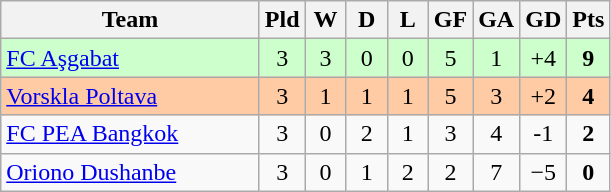<table class="wikitable" style="text-align: center;">
<tr>
<th width=165>Team</th>
<th width=20>Pld</th>
<th width=20>W</th>
<th width=20>D</th>
<th width=20>L</th>
<th width=20>GF</th>
<th width=20>GA</th>
<th width=20>GD</th>
<th width=20>Pts</th>
</tr>
<tr bgcolor="#ccffcc">
<td align=left> <a href='#'>FC Aşgabat </a></td>
<td>3</td>
<td>3</td>
<td>0</td>
<td>0</td>
<td>5</td>
<td>1</td>
<td>+4</td>
<td><strong>9</strong></td>
</tr>
<tr bgcolor="#FFCBA4">
<td align=left><a href='#'>Vorskla Poltava</a></td>
<td>3</td>
<td>1</td>
<td>1</td>
<td>1</td>
<td>5</td>
<td>3</td>
<td>+2</td>
<td><strong>4</strong></td>
</tr>
<tr>
<td align=left> <a href='#'>FC PEA Bangkok</a></td>
<td>3</td>
<td>0</td>
<td>2</td>
<td>1</td>
<td>3</td>
<td>4</td>
<td>-1</td>
<td><strong>2</strong></td>
</tr>
<tr>
<td align=left> <a href='#'>Oriono Dushanbe</a></td>
<td>3</td>
<td>0</td>
<td>1</td>
<td>2</td>
<td>2</td>
<td>7</td>
<td>−5</td>
<td><strong>0</strong></td>
</tr>
</table>
